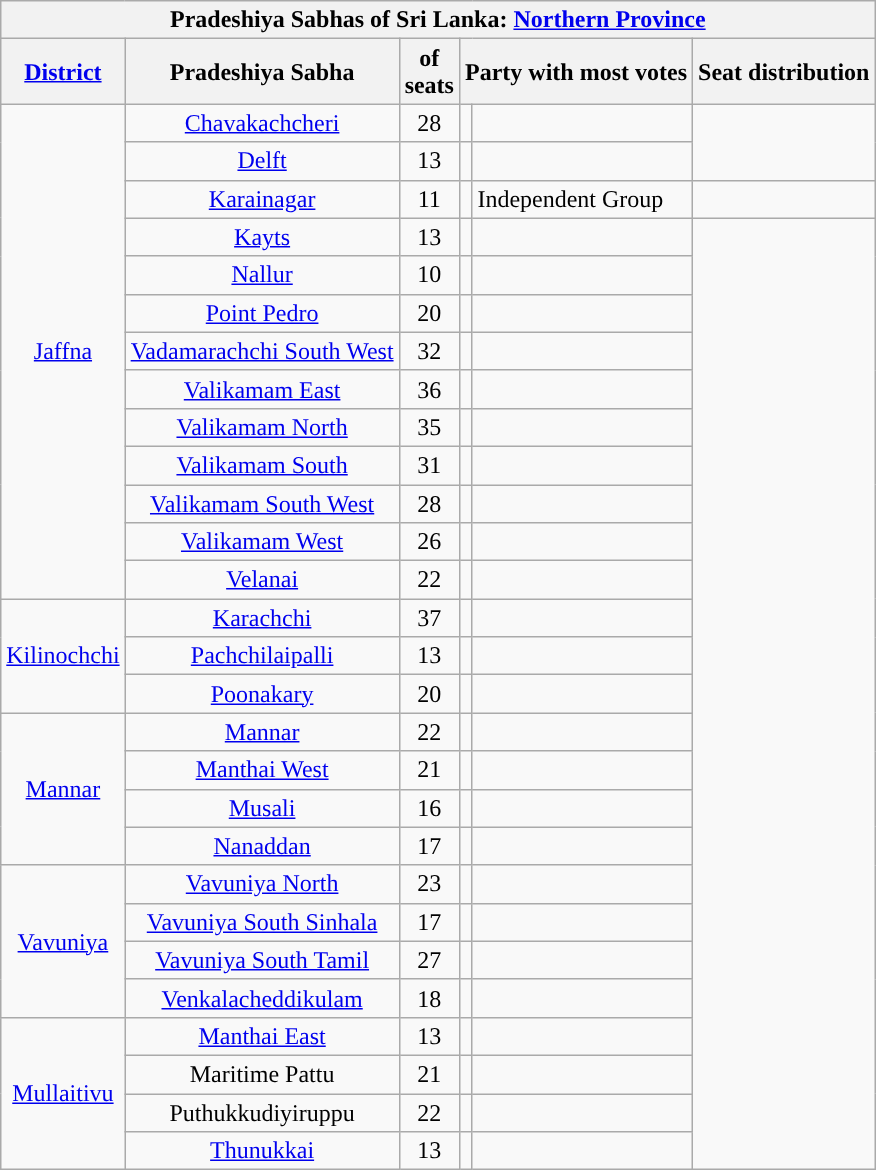<table class="wikitable sortable sticky-header-multi mw-collapsible mw-collapsed" style="font-size:100%; text-align:center">
<tr>
<th colspan=6>Pradeshiya Sabhas of Sri Lanka: <a href='#'>Northern Province</a></th>
</tr>
<tr>
<th><a href='#'>District</a></th>
<th>Pradeshiya Sabha</th>
<th> of<br>seats</th>
<th colspan=2>Party with most votes</th>
<th class="unsortable">Seat distribution</th>
</tr>
<tr>
<td rowspan=13><a href='#'>Jaffna</a></td>
<td><a href='#'>Chavakachcheri</a></td>
<td>28</td>
<td></td>
<td></td>
</tr>
<tr>
<td><a href='#'>Delft</a></td>
<td>13</td>
<td></td>
<td></td>
</tr>
<tr>
<td><a href='#'>Karainagar</a></td>
<td>11</td>
<td style="background:"></td>
<td align=left>Independent Group</td>
<td></td>
</tr>
<tr>
<td><a href='#'>Kayts</a></td>
<td>13</td>
<td></td>
<td></td>
</tr>
<tr>
<td><a href='#'>Nallur</a></td>
<td>10</td>
<td></td>
<td></td>
</tr>
<tr>
<td><a href='#'>Point Pedro</a></td>
<td>20</td>
<td></td>
<td></td>
</tr>
<tr>
<td><a href='#'>Vadamarachchi South West</a></td>
<td>32</td>
<td></td>
<td></td>
</tr>
<tr>
<td><a href='#'>Valikamam East</a></td>
<td>36</td>
<td></td>
<td></td>
</tr>
<tr>
<td><a href='#'>Valikamam North</a></td>
<td>35</td>
<td></td>
<td></td>
</tr>
<tr>
<td><a href='#'>Valikamam South</a></td>
<td>31</td>
<td></td>
<td></td>
</tr>
<tr>
<td><a href='#'>Valikamam South West</a></td>
<td>28</td>
<td></td>
<td></td>
</tr>
<tr>
<td><a href='#'>Valikamam West</a></td>
<td>26</td>
<td></td>
<td></td>
</tr>
<tr>
<td><a href='#'>Velanai</a></td>
<td>22</td>
<td></td>
<td></td>
</tr>
<tr>
<td rowspan=3><a href='#'>Kilinochchi</a></td>
<td><a href='#'>Karachchi</a></td>
<td>37</td>
<td></td>
<td></td>
</tr>
<tr>
<td><a href='#'>Pachchilaipalli</a></td>
<td>13</td>
<td></td>
<td></td>
</tr>
<tr>
<td><a href='#'>Poonakary</a></td>
<td>20</td>
<td></td>
<td></td>
</tr>
<tr>
<td rowspan=4><a href='#'>Mannar</a></td>
<td><a href='#'>Mannar</a></td>
<td>22</td>
<td></td>
<td></td>
</tr>
<tr>
<td><a href='#'>Manthai West</a></td>
<td>21</td>
<td></td>
<td></td>
</tr>
<tr>
<td><a href='#'>Musali</a></td>
<td>16</td>
<td></td>
<td></td>
</tr>
<tr>
<td><a href='#'>Nanaddan</a></td>
<td>17</td>
<td></td>
<td></td>
</tr>
<tr>
<td rowspan=4><a href='#'>Vavuniya</a></td>
<td><a href='#'>Vavuniya North</a></td>
<td>23</td>
<td></td>
<td></td>
</tr>
<tr>
<td><a href='#'>Vavuniya South Sinhala</a></td>
<td>17</td>
<td></td>
<td></td>
</tr>
<tr>
<td><a href='#'>Vavuniya South Tamil</a></td>
<td>27</td>
<td></td>
<td></td>
</tr>
<tr>
<td><a href='#'>Venkalacheddikulam</a></td>
<td>18</td>
<td></td>
<td></td>
</tr>
<tr>
<td rowspan=4><a href='#'>Mullaitivu</a></td>
<td><a href='#'>Manthai East</a></td>
<td>13</td>
<td></td>
<td></td>
</tr>
<tr>
<td>Maritime Pattu</td>
<td>21</td>
<td></td>
<td></td>
</tr>
<tr>
<td>Puthukkudiyiruppu</td>
<td>22</td>
<td></td>
<td></td>
</tr>
<tr>
<td><a href='#'>Thunukkai</a></td>
<td>13</td>
<td></td>
<td></td>
</tr>
</table>
